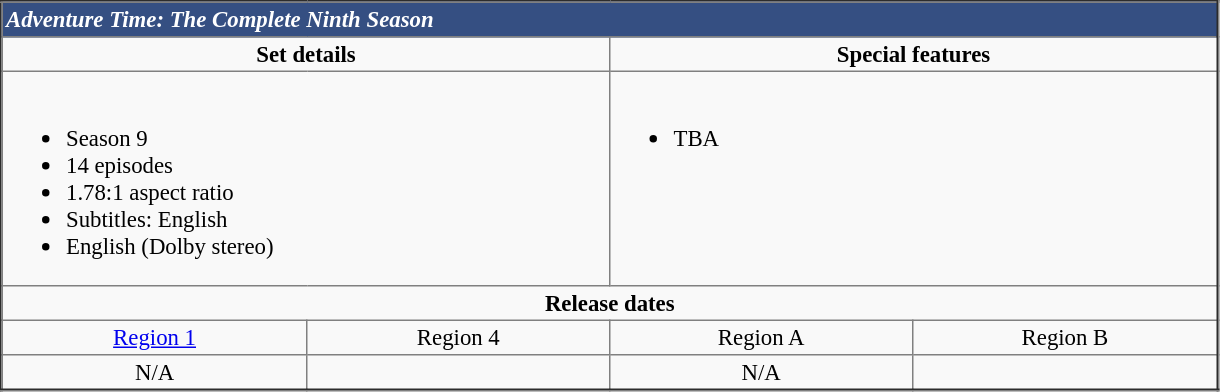<table border="2" cellpadding="2" cellspacing="0" style="margin: 0 1em 0 0; background: #f9f9f9; border: c00 #aaa solid; border-collapse: collapse; font-size: 95%;">
<tr style="background:#354f82; color:white;">
<td colspan="4"><strong><em>Adventure Time: The Complete Ninth Season</em></strong></td>
</tr>
<tr valign="top">
<td align="center" width="400" colspan="2"><strong>Set details</strong></td>
<td align="center" width="400" colspan="2"><strong>Special features</strong></td>
</tr>
<tr valign="top">
<td colspan="2" align="left" width="200"><br><ul><li>Season 9</li><li>14 episodes</li><li>1.78:1 aspect ratio</li><li>Subtitles: English</li><li>English (Dolby stereo)</li></ul></td>
<td colspan="2" align="left" width="200"><br><ul><li>TBA</li></ul></td>
</tr>
<tr>
<td colspan="4" align="center"><strong>Release dates</strong></td>
</tr>
<tr>
<td align="center"><a href='#'>Region 1</a></td>
<td align="center">Region 4</td>
<td align="center">Region A</td>
<td align="center">Region B</td>
</tr>
<tr>
<td align="center">N/A</td>
<td align="center"></td>
<td align="center">N/A</td>
<td align="center"></td>
</tr>
</table>
